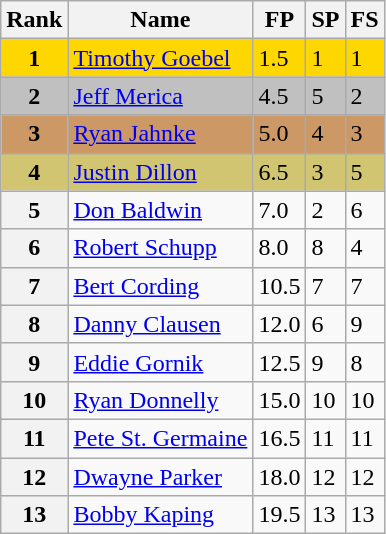<table class="wikitable sortable">
<tr>
<th>Rank</th>
<th>Name</th>
<th>FP</th>
<th>SP</th>
<th>FS</th>
</tr>
<tr bgcolor="gold">
<td align="center"><strong>1</strong></td>
<td><a href='#'>Timothy Goebel</a></td>
<td>1.5</td>
<td>1</td>
<td>1</td>
</tr>
<tr bgcolor="silver">
<td align="center"><strong>2</strong></td>
<td><a href='#'>Jeff Merica</a></td>
<td>4.5</td>
<td>5</td>
<td>2</td>
</tr>
<tr bgcolor="cc9966">
<td align="center"><strong>3</strong></td>
<td><a href='#'>Ryan Jahnke</a></td>
<td>5.0</td>
<td>4</td>
<td>3</td>
</tr>
<tr bgcolor="#d1c571">
<td align="center"><strong>4</strong></td>
<td><a href='#'>Justin Dillon</a></td>
<td>6.5</td>
<td>3</td>
<td>5</td>
</tr>
<tr>
<th>5</th>
<td><a href='#'>Don Baldwin</a></td>
<td>7.0</td>
<td>2</td>
<td>6</td>
</tr>
<tr>
<th>6</th>
<td><a href='#'>Robert Schupp</a></td>
<td>8.0</td>
<td>8</td>
<td>4</td>
</tr>
<tr>
<th>7</th>
<td><a href='#'>Bert Cording</a></td>
<td>10.5</td>
<td>7</td>
<td>7</td>
</tr>
<tr>
<th>8</th>
<td><a href='#'>Danny Clausen</a></td>
<td>12.0</td>
<td>6</td>
<td>9</td>
</tr>
<tr>
<th>9</th>
<td><a href='#'>Eddie Gornik</a></td>
<td>12.5</td>
<td>9</td>
<td>8</td>
</tr>
<tr>
<th>10</th>
<td><a href='#'>Ryan Donnelly</a></td>
<td>15.0</td>
<td>10</td>
<td>10</td>
</tr>
<tr>
<th>11</th>
<td><a href='#'>Pete St. Germaine</a></td>
<td>16.5</td>
<td>11</td>
<td>11</td>
</tr>
<tr>
<th>12</th>
<td><a href='#'>Dwayne Parker</a></td>
<td>18.0</td>
<td>12</td>
<td>12</td>
</tr>
<tr>
<th>13</th>
<td><a href='#'>Bobby Kaping</a></td>
<td>19.5</td>
<td>13</td>
<td>13</td>
</tr>
</table>
